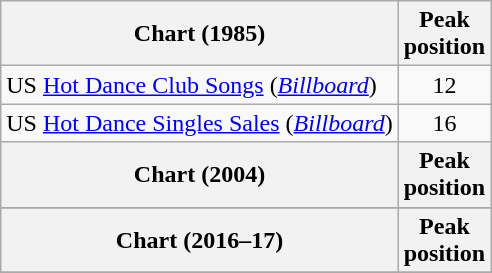<table class="wikitable sortable">
<tr>
<th align="center">Chart (1985)</th>
<th align="center">Peak<br>position</th>
</tr>
<tr>
<td align="left">US <a href='#'>Hot Dance Club Songs</a> (<em><a href='#'>Billboard</a></em>)</td>
<td align="center">12</td>
</tr>
<tr>
<td align="left">US <a href='#'>Hot Dance Singles Sales</a> (<em><a href='#'>Billboard</a></em>)</td>
<td align="center">16</td>
</tr>
<tr>
<th align="center">Chart (2004)</th>
<th align="center">Peak<br>position</th>
</tr>
<tr>
</tr>
<tr>
<th align="center">Chart (2016–17)</th>
<th align="center">Peak<br>position</th>
</tr>
<tr>
</tr>
<tr>
</tr>
</table>
